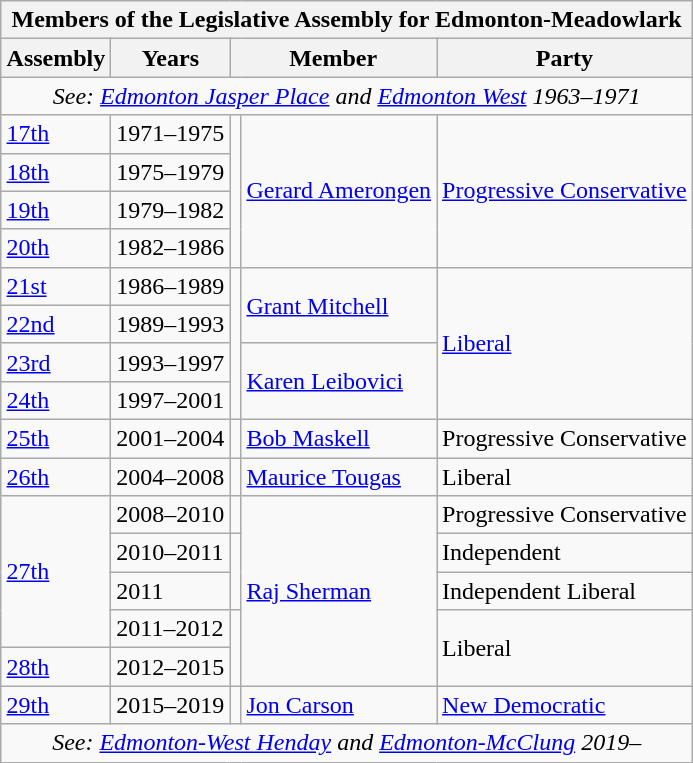<table class="wikitable" align=right>
<tr>
<th colspan=5>Members of the Legislative Assembly for Edmonton-Meadowlark</th>
</tr>
<tr>
<th>Assembly</th>
<th>Years</th>
<th colspan="2">Member</th>
<th>Party</th>
</tr>
<tr>
<td align="center" colspan=5><em>See: <a href='#'>Edmonton Jasper Place</a> and <a href='#'>Edmonton West</a> 1963–1971</em></td>
</tr>
<tr>
<td><a href='#'>17th</a></td>
<td>1971–1975</td>
<td rowspan=4 ></td>
<td rowspan=4><a href='#'>Gerard Amerongen</a></td>
<td rowspan=4><a href='#'>Progressive Conservative</a></td>
</tr>
<tr>
<td><a href='#'>18th</a></td>
<td>1975–1979</td>
</tr>
<tr>
<td><a href='#'>19th</a></td>
<td>1979–1982</td>
</tr>
<tr>
<td><a href='#'>20th</a></td>
<td>1982–1986</td>
</tr>
<tr>
<td><a href='#'>21st</a></td>
<td>1986–1989</td>
<td rowspan=4 ></td>
<td rowspan=2><a href='#'>Grant Mitchell</a></td>
<td rowspan=4><a href='#'>Liberal</a></td>
</tr>
<tr>
<td><a href='#'>22nd</a></td>
<td>1989–1993</td>
</tr>
<tr>
<td><a href='#'>23rd</a></td>
<td>1993–1997</td>
<td rowspan=2><a href='#'>Karen Leibovici</a></td>
</tr>
<tr>
<td><a href='#'>24th</a></td>
<td>1997–2001</td>
</tr>
<tr>
<td><a href='#'>25th</a></td>
<td>2001–2004</td>
<td></td>
<td><a href='#'>Bob Maskell</a></td>
<td>Progressive Conservative</td>
</tr>
<tr>
<td><a href='#'>26th</a></td>
<td>2004–2008</td>
<td></td>
<td><a href='#'>Maurice Tougas</a></td>
<td>Liberal</td>
</tr>
<tr>
<td rowspan=4><a href='#'>27th</a></td>
<td>2008–2010</td>
<td></td>
<td rowspan=5><a href='#'>Raj Sherman</a></td>
<td>Progressive Conservative</td>
</tr>
<tr>
<td>2010–2011</td>
<td rowspan=2 ></td>
<td>Independent</td>
</tr>
<tr>
<td>2011</td>
<td>Independent Liberal</td>
</tr>
<tr>
<td>2011–2012</td>
<td rowspan=2 ></td>
<td rowspan=2>Liberal</td>
</tr>
<tr>
<td><a href='#'>28th</a></td>
<td>2012–2015</td>
</tr>
<tr>
<td><a href='#'>29th</a></td>
<td>2015–2019</td>
<td></td>
<td><a href='#'>Jon Carson</a></td>
<td><a href='#'>New Democratic</a></td>
</tr>
<tr>
<td align="center" colspan=5><em>See: <a href='#'>Edmonton-West Henday</a> and <a href='#'>Edmonton-McClung</a> 2019–</em></td>
</tr>
</table>
